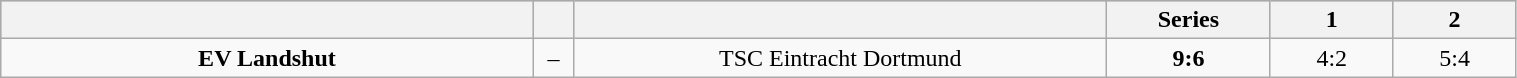<table class="wikitable" width="80%">
<tr style="background-color:#c0c0c0;">
<th style="width:32.5%;"></th>
<th style="width:2.5%;"></th>
<th style="width:32.5%;"></th>
<th style="width:10%;">Series</th>
<th style="width:7.5%;">1</th>
<th style="width:7.5%;">2</th>
</tr>
<tr align="center">
<td><strong>EV Landshut</strong></td>
<td>–</td>
<td>TSC Eintracht Dortmund</td>
<td><strong>9:6</strong></td>
<td>4:2</td>
<td>5:4</td>
</tr>
</table>
